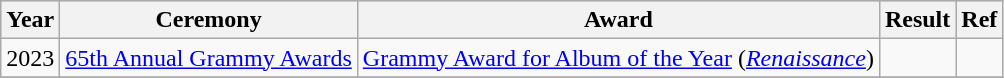<table class="wikitable">
<tr style="background:#ccc; text-align:center;">
<th scope="col">Year</th>
<th scope="col">Ceremony</th>
<th scope="col">Award</th>
<th scope="col">Result</th>
<th>Ref</th>
</tr>
<tr>
<td>2023</td>
<td><a href='#'>65th Annual Grammy Awards</a></td>
<td><a href='#'>Grammy Award for Album of the Year</a> (<em><a href='#'>Renaissance</a></em>)</td>
<td></td>
<td style="text-align:center;"></td>
</tr>
<tr>
</tr>
</table>
